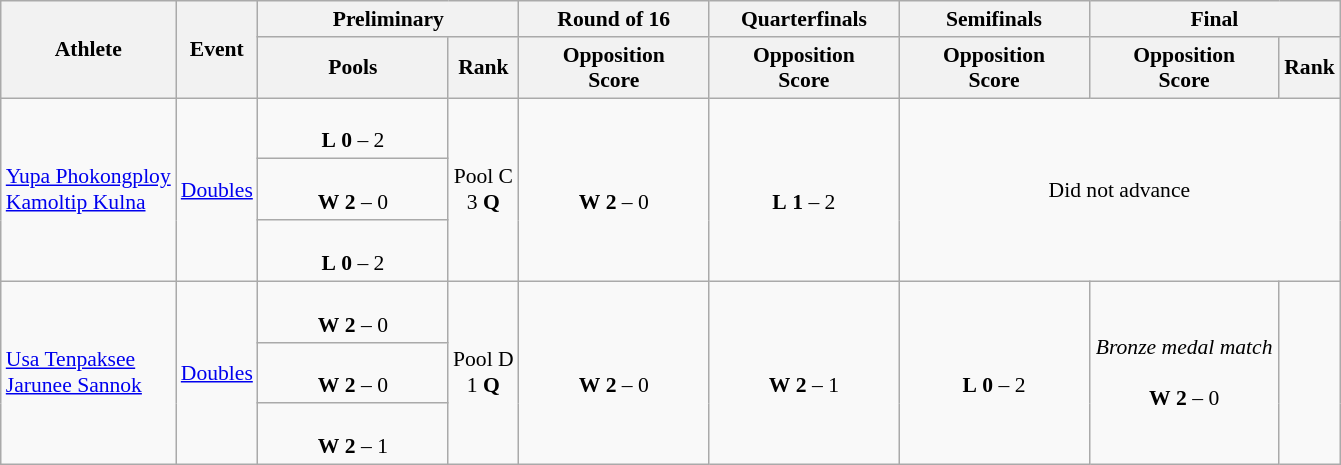<table class="wikitable" style="text-align:center; font-size:90%">
<tr>
<th rowspan="2">Athlete</th>
<th rowspan="2">Event</th>
<th colspan="2">Preliminary</th>
<th>Round of 16</th>
<th>Quarterfinals</th>
<th>Semifinals</th>
<th colspan="2">Final</th>
</tr>
<tr>
<th width="120">Pools</th>
<th>Rank</th>
<th width="120">Opposition<br>Score</th>
<th width="120">Opposition<br>Score</th>
<th width="120">Opposition<br>Score</th>
<th width="120">Opposition<br>Score</th>
<th>Rank</th>
</tr>
<tr>
<td align=left rowspan="3"><a href='#'>Yupa Phokongploy</a><br><a href='#'>Kamoltip Kulna</a></td>
<td rowspan="3" align=left><a href='#'>Doubles</a></td>
<td><br><strong>L</strong> <strong>0</strong> – 2<br></td>
<td rowspan="3" align=center>Pool C<br>3 <strong>Q</strong></td>
<td rowspan="3"><br><strong>W</strong> <strong>2</strong> – 0</td>
<td rowspan="3"><br><strong>L</strong> <strong>1</strong> – 2</td>
<td rowspan="3" colspan=3 align=center>Did not advance</td>
</tr>
<tr>
<td><br><strong>W</strong> <strong>2</strong> – 0</td>
</tr>
<tr>
<td><br><strong>L</strong> <strong>0</strong> – 2</td>
</tr>
<tr>
<td rowspan="3" align=left><a href='#'>Usa Tenpaksee</a><br><a href='#'>Jarunee Sannok</a></td>
<td rowspan="3" align=left><a href='#'>Doubles</a></td>
<td><br><strong>W</strong> <strong>2</strong> – 0</td>
<td rowspan="3" align=center>Pool D<br>1 <strong>Q</strong></td>
<td rowspan="3"><br><strong>W</strong> <strong>2</strong> – 0</td>
<td rowspan="3"><br><strong>W</strong> <strong>2</strong> – 1</td>
<td rowspan="3"><br><strong>L</strong> <strong>0</strong> – 2</td>
<td rowspan="3"><em>Bronze medal match</em><br><br><strong>W</strong> <strong>2</strong> – 0</td>
<td rowspan="3"></td>
</tr>
<tr>
<td><br><strong>W</strong> <strong>2</strong> – 0</td>
</tr>
<tr>
<td><br><strong>W</strong> <strong>2</strong> – 1</td>
</tr>
</table>
